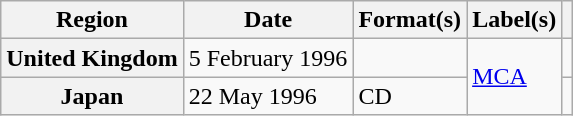<table class="wikitable plainrowheaders">
<tr>
<th scope="col">Region</th>
<th scope="col">Date</th>
<th scope="col">Format(s)</th>
<th scope="col">Label(s)</th>
<th scope="col"></th>
</tr>
<tr>
<th scope="row">United Kingdom</th>
<td>5 February 1996</td>
<td></td>
<td rowspan="2"><a href='#'>MCA</a></td>
<td></td>
</tr>
<tr>
<th scope="row">Japan</th>
<td>22 May 1996</td>
<td>CD</td>
<td></td>
</tr>
</table>
